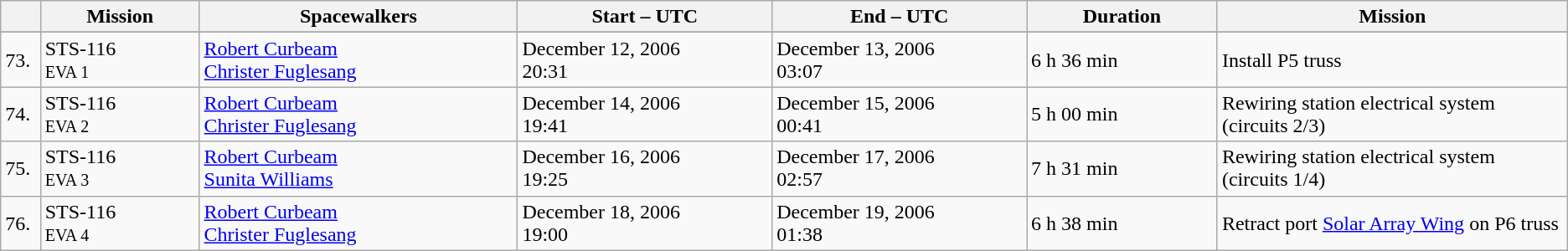<table class="wikitable">
<tr style="background:#efefef;">
<th width="2.5%"></th>
<th width="10%"><strong>Mission</strong></th>
<th width="20%"><strong>Spacewalkers</strong></th>
<th width="16%"><strong>Start – UTC</strong></th>
<th width="16%"><strong>End – UTC</strong></th>
<th width="12%"><strong>Duration</strong></th>
<th width="22%"><strong>Mission</strong></th>
</tr>
<tr>
</tr>
<tr>
<td>73.</td>
<td>STS-116<br><small>EVA 1</small></td>
<td><a href='#'>Robert Curbeam</a><br><a href='#'>Christer Fuglesang</a></td>
<td>December 12, 2006<br> 20:31</td>
<td>December 13, 2006<br> 03:07</td>
<td>6 h 36 min</td>
<td>Install P5 truss</td>
</tr>
<tr>
<td>74.</td>
<td>STS-116<br><small>EVA 2</small></td>
<td><a href='#'>Robert Curbeam</a><br><a href='#'>Christer Fuglesang</a></td>
<td>December 14, 2006<br> 19:41</td>
<td>December 15, 2006<br> 00:41</td>
<td>5 h 00 min</td>
<td>Rewiring station electrical system (circuits 2/3)</td>
</tr>
<tr>
<td>75.</td>
<td>STS-116<br><small>EVA 3</small></td>
<td><a href='#'>Robert Curbeam</a><br><a href='#'>Sunita Williams</a></td>
<td>December 16, 2006<br> 19:25</td>
<td>December 17, 2006<br> 02:57</td>
<td>7 h 31 min</td>
<td>Rewiring station electrical system (circuits 1/4)</td>
</tr>
<tr>
<td>76.</td>
<td>STS-116<br><small>EVA 4</small></td>
<td><a href='#'>Robert Curbeam</a><br><a href='#'>Christer Fuglesang</a></td>
<td>December 18, 2006<br> 19:00</td>
<td>December 19, 2006<br> 01:38</td>
<td>6 h 38 min</td>
<td>Retract port <a href='#'>Solar Array Wing</a> on P6 truss</td>
</tr>
</table>
